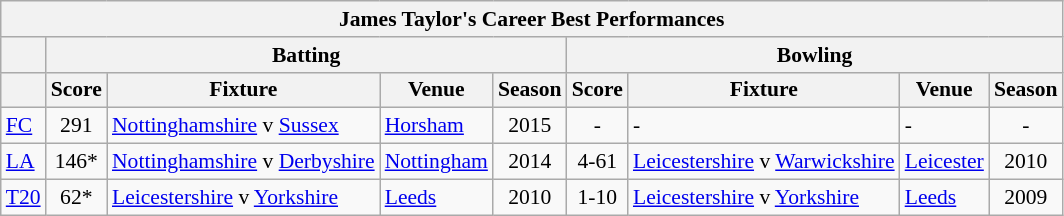<table class=wikitable style="font-size:90%">
<tr>
<th colspan=9>James Taylor's Career Best Performances</th>
</tr>
<tr>
<th rowspan="1"></th>
<th colspan="4" rowspan="1">Batting</th>
<th colspan="4" rowspan="1">Bowling</th>
</tr>
<tr>
<th></th>
<th>Score</th>
<th>Fixture</th>
<th>Venue</th>
<th>Season</th>
<th>Score</th>
<th>Fixture</th>
<th>Venue</th>
<th>Season</th>
</tr>
<tr>
<td><a href='#'>FC</a></td>
<td align="center">291</td>
<td><a href='#'>Nottinghamshire</a> v <a href='#'>Sussex</a></td>
<td><a href='#'>Horsham</a></td>
<td align="center">2015</td>
<td align="center">-</td>
<td>-</td>
<td>-</td>
<td align="center">-</td>
</tr>
<tr>
<td><a href='#'>LA</a></td>
<td align="center">146*</td>
<td><a href='#'>Nottinghamshire</a> v <a href='#'>Derbyshire</a></td>
<td><a href='#'>Nottingham</a></td>
<td align="center">2014</td>
<td align="center">4-61</td>
<td><a href='#'>Leicestershire</a> v <a href='#'>Warwickshire</a></td>
<td><a href='#'>Leicester</a></td>
<td align="center">2010</td>
</tr>
<tr>
<td><a href='#'>T20</a></td>
<td align="center">62*</td>
<td><a href='#'>Leicestershire</a> v <a href='#'>Yorkshire</a></td>
<td><a href='#'>Leeds</a></td>
<td align="center">2010</td>
<td align="center">1-10</td>
<td><a href='#'>Leicestershire</a> v <a href='#'>Yorkshire</a></td>
<td><a href='#'>Leeds</a></td>
<td align="center">2009</td>
</tr>
</table>
